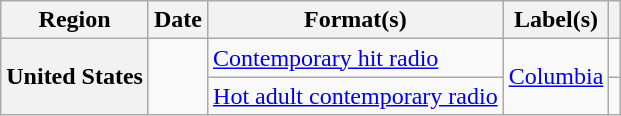<table class="wikitable plainrowheaders" style="text-align:left">
<tr>
<th scope="col">Region</th>
<th scope="col">Date</th>
<th scope="col">Format(s)</th>
<th scope="col">Label(s)</th>
<th scope="col"></th>
</tr>
<tr>
<th rowspan="2" scope="row">United States</th>
<td rowspan="2"></td>
<td><a href='#'>Contemporary hit radio</a></td>
<td rowspan="2"><a href='#'>Columbia</a></td>
<td></td>
</tr>
<tr>
<td><a href='#'>Hot adult contemporary radio</a></td>
<td></td>
</tr>
</table>
